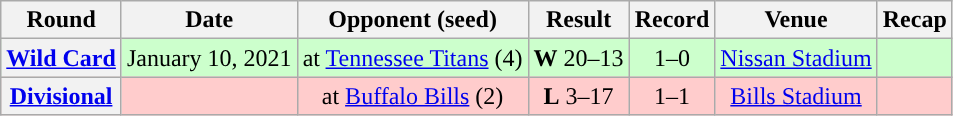<table class="wikitable" style="text-align:center">
<tr>
<th>Round</th>
<th>Date</th>
<th>Opponent (seed)</th>
<th>Result</th>
<th>Record</th>
<th>Venue</th>
<th>Recap</th>
</tr>
<tr style="background:#cfc">
<th><a href='#'>Wild Card</a></th>
<td>January 10, 2021</td>
<td>at <a href='#'>Tennessee Titans</a> (4)</td>
<td><strong>W</strong> 20–13</td>
<td>1–0</td>
<td><a href='#'>Nissan Stadium</a></td>
<td></td>
</tr>
<tr style="background:#fcc">
<th><a href='#'>Divisional</a></th>
<td></td>
<td>at <a href='#'>Buffalo Bills</a> (2)</td>
<td><strong>L</strong> 3–17</td>
<td>1–1</td>
<td><a href='#'>Bills Stadium</a></td>
<td></td>
</tr>
</table>
